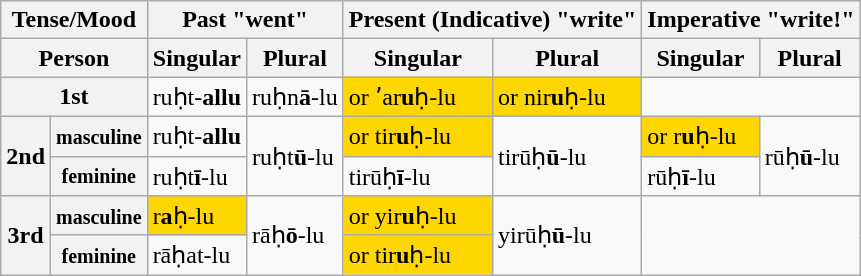<table class="wikitable">
<tr>
<th colspan="2">Tense/Mood</th>
<th colspan="2">Past "went"</th>
<th colspan="2">Present (Indicative) "write"</th>
<th colspan="2">Imperative "write!"</th>
</tr>
<tr>
<th colspan="2">Person</th>
<th>Singular</th>
<th>Plural</th>
<th>Singular</th>
<th>Plural</th>
<th>Singular</th>
<th>Plural</th>
</tr>
<tr>
<th colspan="2">1st</th>
<td> ruḥt-<strong>allu</strong></td>
<td> ruḥn<strong>ā</strong>-lu</td>
<td style="background:gold"> or  ʼar<strong>u</strong>ḥ-lu</td>
<td style="background:gold"> or  nir<strong>u</strong>ḥ<em>-</em>lu</td>
<td colspan="2"></td>
</tr>
<tr>
<th rowspan="2">2nd</th>
<th><small>masculine</small></th>
<td> ruḥt-<strong>allu</strong></td>
<td rowspan="2"> ruḥt<strong>ū</strong>-lu</td>
<td style="background:gold"> or  tir<strong>u</strong>ḥ-lu</td>
<td rowspan="2"> tirūḥ<strong>ū</strong>-lu</td>
<td style="background:gold"> or  r<strong>u</strong>ḥ-lu</td>
<td rowspan="2"> rūḥ<strong>ū</strong>-lu</td>
</tr>
<tr>
<th><small>feminine</small></th>
<td> ruḥt<strong>ī</strong>-lu</td>
<td> tirūḥ<strong>ī</strong>-lu</td>
<td> rūḥ<strong>ī</strong>-lu</td>
</tr>
<tr>
<th rowspan="2">3rd</th>
<th><small>masculine</small></th>
<td style="background:gold"> r<strong>a</strong>ḥ-lu</td>
<td rowspan="2"> rāḥ<strong>ō</strong>-lu</td>
<td style="background:gold"> or  yir<strong>u</strong>ḥ-lu</td>
<td rowspan="2"> yirūḥ<strong>ū</strong>-lu</td>
<td colspan="2" rowspan="2"></td>
</tr>
<tr>
<th><small>feminine</small></th>
<td> rāḥat-lu</td>
<td style="background:gold"> or  tir<strong>u</strong>ḥ-lu</td>
</tr>
</table>
